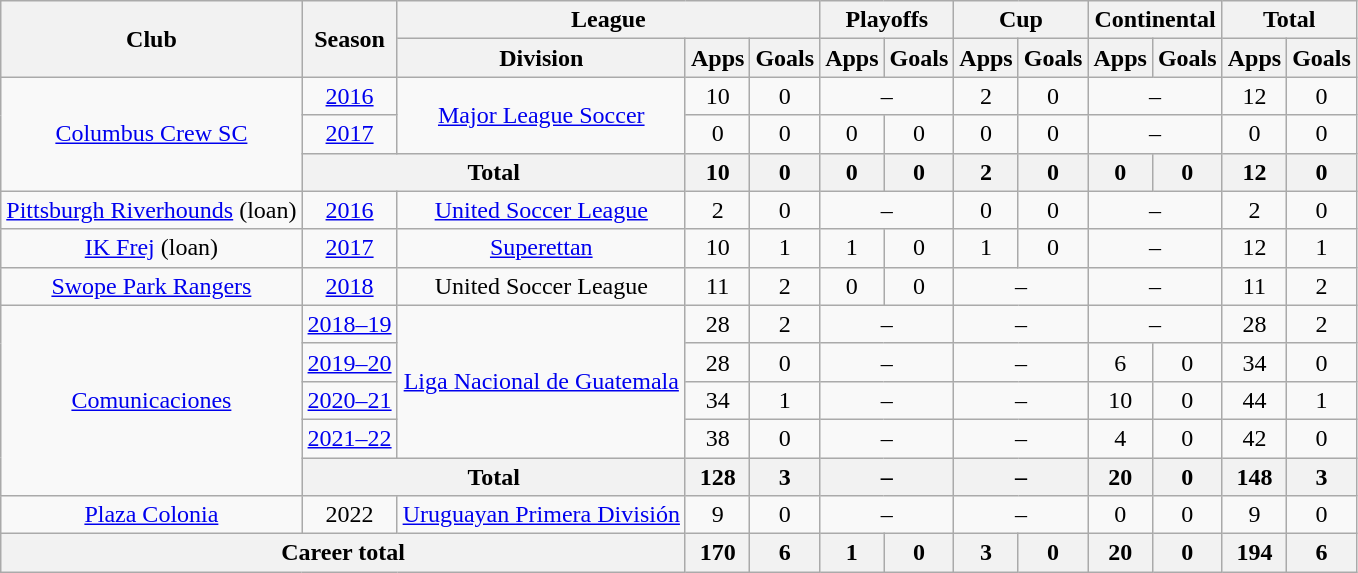<table class="wikitable" style="text-align: center;">
<tr>
<th rowspan=2>Club</th>
<th rowspan=2>Season</th>
<th colspan=3>League</th>
<th colspan=2>Playoffs</th>
<th colspan=2>Cup</th>
<th colspan=2>Continental</th>
<th colspan=2>Total</th>
</tr>
<tr>
<th>Division</th>
<th>Apps</th>
<th>Goals</th>
<th>Apps</th>
<th>Goals</th>
<th>Apps</th>
<th>Goals</th>
<th>Apps</th>
<th>Goals</th>
<th>Apps</th>
<th>Goals</th>
</tr>
<tr>
<td rowspan=3><a href='#'>Columbus Crew SC</a></td>
<td><a href='#'>2016</a></td>
<td rowspan=2><a href='#'>Major League Soccer</a></td>
<td>10</td>
<td>0</td>
<td colspan=2>–</td>
<td>2</td>
<td>0</td>
<td colspan=2>–</td>
<td>12</td>
<td>0</td>
</tr>
<tr>
<td><a href='#'>2017</a></td>
<td>0</td>
<td>0</td>
<td>0</td>
<td>0</td>
<td>0</td>
<td>0</td>
<td colspan=2>–</td>
<td>0</td>
<td>0</td>
</tr>
<tr>
<th colspan=2>Total</th>
<th>10</th>
<th>0</th>
<th>0</th>
<th>0</th>
<th>2</th>
<th>0</th>
<th>0</th>
<th>0</th>
<th>12</th>
<th>0</th>
</tr>
<tr>
<td><a href='#'>Pittsburgh Riverhounds</a> (loan)</td>
<td><a href='#'>2016</a></td>
<td><a href='#'>United Soccer League</a></td>
<td>2</td>
<td>0</td>
<td colspan=2>–</td>
<td>0</td>
<td>0</td>
<td colspan=2>–</td>
<td>2</td>
<td>0</td>
</tr>
<tr>
<td><a href='#'>IK Frej</a> (loan)</td>
<td><a href='#'>2017</a></td>
<td><a href='#'>Superettan</a></td>
<td>10</td>
<td>1</td>
<td>1</td>
<td>0</td>
<td>1</td>
<td>0</td>
<td colspan=2>–</td>
<td>12</td>
<td>1</td>
</tr>
<tr>
<td><a href='#'>Swope Park Rangers</a></td>
<td><a href='#'>2018</a></td>
<td>United Soccer League</td>
<td>11</td>
<td>2</td>
<td>0</td>
<td>0</td>
<td colspan=2>–</td>
<td colspan=2>–</td>
<td>11</td>
<td>2</td>
</tr>
<tr>
<td rowspan="5"><a href='#'>Comunicaciones</a></td>
<td><a href='#'>2018–19</a></td>
<td rowspan="4"><a href='#'>Liga Nacional de Guatemala</a></td>
<td>28</td>
<td>2</td>
<td colspan="2">–</td>
<td colspan="2">–</td>
<td colspan="2">–</td>
<td>28</td>
<td>2</td>
</tr>
<tr>
<td><a href='#'>2019–20</a></td>
<td>28</td>
<td>0</td>
<td colspan="2">–</td>
<td colspan="2">–</td>
<td>6</td>
<td>0</td>
<td>34</td>
<td>0</td>
</tr>
<tr>
<td><a href='#'>2020–21</a></td>
<td>34</td>
<td>1</td>
<td colspan="2">–</td>
<td colspan="2">–</td>
<td>10</td>
<td>0</td>
<td>44</td>
<td>1</td>
</tr>
<tr>
<td><a href='#'>2021–22</a></td>
<td>38</td>
<td>0</td>
<td colspan="2">–</td>
<td colspan="2">–</td>
<td>4</td>
<td>0</td>
<td>42</td>
<td>0</td>
</tr>
<tr>
<th colspan="2">Total</th>
<th>128</th>
<th>3</th>
<th colspan="2">–</th>
<th colspan="2">–</th>
<th>20</th>
<th>0</th>
<th>148</th>
<th>3</th>
</tr>
<tr>
<td><a href='#'>Plaza Colonia</a></td>
<td>2022</td>
<td><a href='#'>Uruguayan Primera División</a></td>
<td>9</td>
<td>0</td>
<td colspan="2">–</td>
<td colspan="2">–</td>
<td>0</td>
<td>0</td>
<td>9</td>
<td>0</td>
</tr>
<tr>
<th colspan=3>Career total</th>
<th>170</th>
<th>6</th>
<th>1</th>
<th>0</th>
<th>3</th>
<th>0</th>
<th>20</th>
<th>0</th>
<th>194</th>
<th>6</th>
</tr>
</table>
